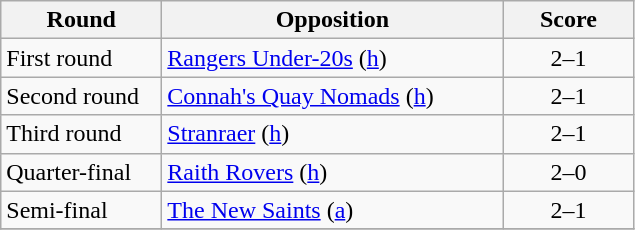<table class="wikitable" >
<tr>
<th width=100>Round</th>
<th width=220>Opposition</th>
<th width=80>Score</th>
</tr>
<tr>
<td>First round</td>
<td><a href='#'>Rangers Under-20s</a> (<a href='#'>h</a>)</td>
<td align=center>2–1</td>
</tr>
<tr>
<td>Second round</td>
<td> <a href='#'>Connah's Quay Nomads</a> (<a href='#'>h</a>)</td>
<td align=center>2–1 </td>
</tr>
<tr>
<td>Third round</td>
<td><a href='#'>Stranraer</a> (<a href='#'>h</a>)</td>
<td align=center>2–1</td>
</tr>
<tr>
<td>Quarter-final</td>
<td><a href='#'>Raith Rovers</a> (<a href='#'>h</a>)</td>
<td align=center>2–0</td>
</tr>
<tr>
<td>Semi-final</td>
<td> <a href='#'>The New Saints</a> (<a href='#'>a</a>)</td>
<td align=center>2–1</td>
</tr>
<tr>
</tr>
</table>
